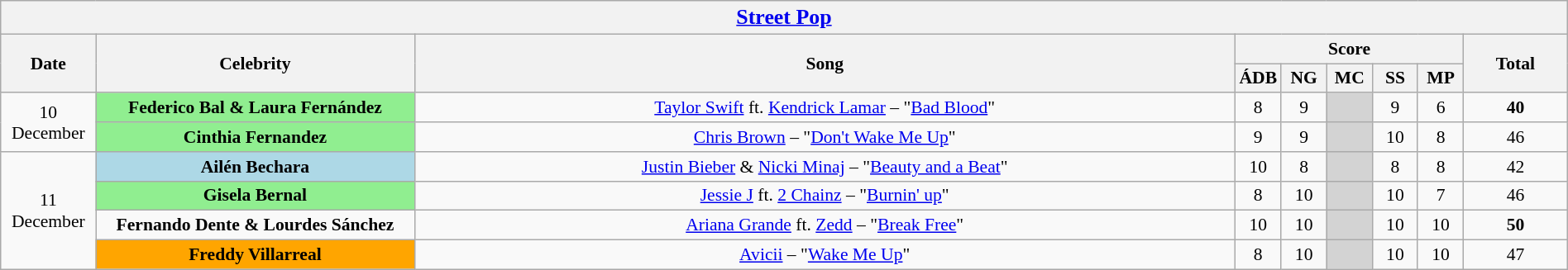<table class="wikitable collapsible collapsed" style="font-size:90%; text-align: center; width: 100%;">
<tr>
<th colspan="11" style="with: 95%;" align=center><big><a href='#'>Street Pop</a></big></th>
</tr>
<tr>
<th width=70 rowspan="2">Date</th>
<th width=250 rowspan="2">Celebrity</th>
<th rowspan="2">Song</th>
<th colspan="5">Score</th>
<th rowspan="2">Total</th>
</tr>
<tr>
<th width=30>ÁDB</th>
<th width=30>NG</th>
<th width=30>MC</th>
<th width=30>SS</th>
<th width=30>MP</th>
</tr>
<tr>
<td rowspan=2>10 December</td>
<td style="background:lightgreen;"><strong>Federico Bal & Laura Fernández</strong></td>
<td><a href='#'>Taylor Swift</a> ft. <a href='#'>Kendrick Lamar</a> – "<a href='#'>Bad Blood</a>"</td>
<td>8</td>
<td>9</td>
<td bgcolor="lightgray"></td>
<td>9</td>
<td>6</td>
<td><span><strong>40</strong></span></td>
</tr>
<tr>
<td style="background:lightgreen;"><strong>Cinthia Fernandez</strong></td>
<td><a href='#'>Chris Brown</a> – "<a href='#'>Don't Wake Me Up</a>"</td>
<td>9</td>
<td>9</td>
<td bgcolor="lightgray"></td>
<td>10</td>
<td>8</td>
<td>46</td>
</tr>
<tr>
<td rowspan="4">11 December</td>
<td style="background:lightblue;"><strong>Ailén Bechara</strong></td>
<td><a href='#'>Justin Bieber</a> & <a href='#'>Nicki Minaj</a> – "<a href='#'>Beauty and a Beat</a>"</td>
<td>10</td>
<td>8</td>
<td bgcolor="lightgray"></td>
<td>8</td>
<td>8</td>
<td>42</td>
</tr>
<tr>
<td style="background:lightgreen;"><strong>Gisela Bernal</strong></td>
<td><a href='#'>Jessie J</a> ft. <a href='#'>2 Chainz</a> – "<a href='#'>Burnin' up</a>"</td>
<td>8</td>
<td>10</td>
<td bgcolor="lightgray"></td>
<td>10</td>
<td>7</td>
<td>46</td>
</tr>
<tr>
<td><strong>Fernando Dente & Lourdes Sánchez</strong></td>
<td><a href='#'>Ariana Grande</a> ft. <a href='#'>Zedd</a> – "<a href='#'>Break Free</a>"</td>
<td>10</td>
<td>10</td>
<td bgcolor="lightgray"></td>
<td>10</td>
<td>10</td>
<td><span><strong>50</strong></span></td>
</tr>
<tr>
<td style="background:Orange;"><strong>Freddy Villarreal</strong></td>
<td><a href='#'>Avicii</a> – "<a href='#'>Wake Me Up</a>"</td>
<td>8</td>
<td>10</td>
<td bgcolor="lightgray"></td>
<td>10</td>
<td>10</td>
<td>47</td>
</tr>
</table>
